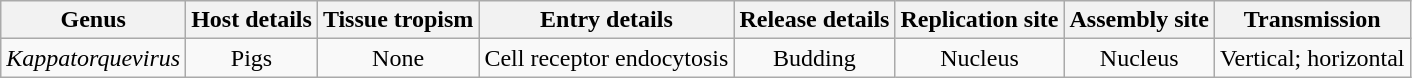<table class="wikitable sortable" style="text-align:center">
<tr>
<th>Genus</th>
<th>Host details</th>
<th>Tissue tropism</th>
<th>Entry details</th>
<th>Release details</th>
<th>Replication site</th>
<th>Assembly site</th>
<th>Transmission</th>
</tr>
<tr>
<td><em>Kappatorquevirus</em></td>
<td>Pigs</td>
<td>None</td>
<td>Cell receptor endocytosis</td>
<td>Budding</td>
<td>Nucleus</td>
<td>Nucleus</td>
<td>Vertical; horizontal</td>
</tr>
</table>
